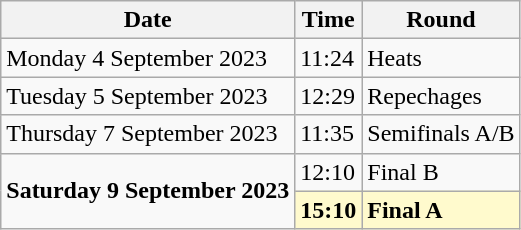<table class="wikitable">
<tr>
<th>Date</th>
<th>Time</th>
<th>Round</th>
</tr>
<tr>
<td>Monday 4 September 2023</td>
<td>11:24</td>
<td>Heats</td>
</tr>
<tr>
<td>Tuesday 5 September 2023</td>
<td>12:29</td>
<td>Repechages</td>
</tr>
<tr>
<td>Thursday 7 September 2023</td>
<td>11:35</td>
<td>Semifinals  A/B</td>
</tr>
<tr>
<td rowspan=2><strong>Saturday 9 September 2023</strong></td>
<td>12:10</td>
<td>Final B</td>
</tr>
<tr>
<td style=background:lemonchiffon><strong>15:10</strong></td>
<td style=background:lemonchiffon><strong>Final A</strong></td>
</tr>
</table>
